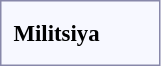<table style="border:1px solid #8888aa; background-color:#f7f8ff; padding:5px; font-size:95%; margin: 0px 12px 12px 0px;">
<tr style="text-align:center;">
<td rowspan=3><strong> Militsiya </strong></td>
<td colspan=3></td>
<td colspan=3></td>
<td colspan=2></td>
<td colspan=2></td>
<td colspan=6></td>
<td colspan=6></td>
<td colspan=4></td>
<td colspan=10></td>
</tr>
<tr style="text-align:center;">
<td colspan=3></td>
<td colspan=3></td>
<td colspan=2></td>
<td colspan=2></td>
<td colspan=6></td>
<td colspan=6></td>
<td colspan=4></td>
<td colspan=10></td>
</tr>
<tr style="text-align:center;">
<td colspan=3><br></td>
<td colspan=3><br></td>
<td colspan=2><br></td>
<td colspan=2><br></td>
<td colspan=6><br></td>
<td colspan=6><br></td>
<td colspan=4><br></td>
<td colspan=10><br></td>
</tr>
</table>
